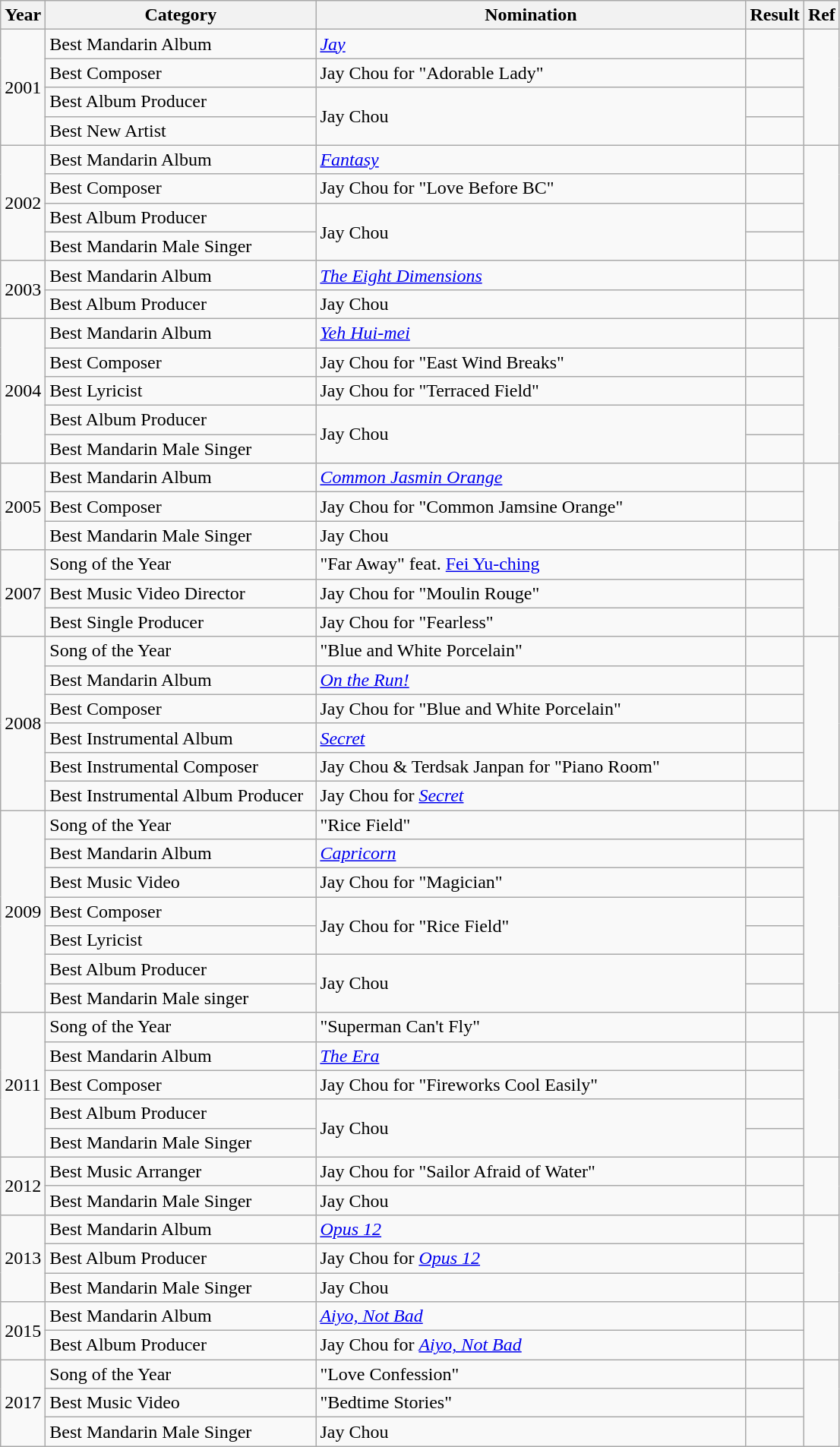<table class="wikitable">
<tr>
<th>Year</th>
<th width="230">Category</th>
<th width="370">Nomination</th>
<th>Result</th>
<th>Ref</th>
</tr>
<tr>
<td rowspan="4">2001</td>
<td>Best Mandarin Album</td>
<td><em><a href='#'>Jay</a></em></td>
<td></td>
<td rowspan="4" align="center"></td>
</tr>
<tr>
<td>Best Composer</td>
<td>Jay Chou for "Adorable Lady"</td>
<td></td>
</tr>
<tr>
<td>Best Album Producer</td>
<td rowspan="2">Jay Chou</td>
<td></td>
</tr>
<tr>
<td>Best New Artist</td>
<td></td>
</tr>
<tr>
<td rowspan="4">2002</td>
<td>Best Mandarin Album</td>
<td><em><a href='#'>Fantasy</a></em></td>
<td></td>
<td rowspan="4" align="center"></td>
</tr>
<tr>
<td>Best Composer</td>
<td>Jay Chou for "Love Before BC"</td>
<td></td>
</tr>
<tr>
<td>Best Album Producer</td>
<td rowspan="2">Jay Chou</td>
<td></td>
</tr>
<tr>
<td>Best Mandarin Male Singer</td>
<td></td>
</tr>
<tr>
<td rowspan="2">2003</td>
<td>Best Mandarin Album</td>
<td><em><a href='#'>The Eight Dimensions</a></em></td>
<td></td>
<td rowspan="2" align="center"></td>
</tr>
<tr>
<td>Best Album Producer</td>
<td>Jay Chou</td>
<td></td>
</tr>
<tr>
<td rowspan="5">2004</td>
<td>Best Mandarin Album</td>
<td><em><a href='#'>Yeh Hui-mei</a></em></td>
<td></td>
<td rowspan="5" align="center"></td>
</tr>
<tr>
<td>Best Composer</td>
<td>Jay Chou for "East Wind Breaks"</td>
<td></td>
</tr>
<tr>
<td>Best Lyricist</td>
<td>Jay Chou for "Terraced Field"</td>
<td></td>
</tr>
<tr>
<td>Best Album Producer</td>
<td rowspan="2">Jay Chou</td>
<td></td>
</tr>
<tr>
<td>Best Mandarin Male Singer</td>
<td></td>
</tr>
<tr>
<td rowspan="3">2005</td>
<td>Best Mandarin Album</td>
<td><em><a href='#'>Common Jasmin Orange</a></em></td>
<td></td>
<td rowspan="3" align="center"></td>
</tr>
<tr>
<td>Best Composer</td>
<td>Jay Chou for "Common Jamsine Orange"</td>
<td></td>
</tr>
<tr>
<td>Best Mandarin Male Singer</td>
<td>Jay Chou</td>
<td></td>
</tr>
<tr>
<td rowspan="3">2007</td>
<td>Song of the Year</td>
<td>"Far Away" feat. <a href='#'>Fei Yu-ching</a></td>
<td></td>
<td rowspan="3" align="center"></td>
</tr>
<tr>
<td>Best Music Video Director</td>
<td>Jay Chou for "Moulin Rouge"</td>
<td></td>
</tr>
<tr>
<td>Best Single Producer</td>
<td>Jay Chou for "Fearless"</td>
<td></td>
</tr>
<tr>
<td rowspan="6">2008</td>
<td>Song of the Year</td>
<td>"Blue and White Porcelain"</td>
<td></td>
<td rowspan="6" align="center"></td>
</tr>
<tr>
<td>Best Mandarin Album</td>
<td><em><a href='#'>On the Run!</a></em></td>
<td></td>
</tr>
<tr>
<td>Best Composer</td>
<td>Jay Chou for "Blue and White Porcelain"</td>
<td></td>
</tr>
<tr>
<td>Best Instrumental Album</td>
<td><em><a href='#'>Secret</a></em></td>
<td></td>
</tr>
<tr>
<td>Best Instrumental Composer</td>
<td>Jay Chou & Terdsak Janpan for "Piano Room"</td>
<td></td>
</tr>
<tr>
<td>Best Instrumental Album Producer</td>
<td>Jay Chou for <em><a href='#'>Secret</a></em></td>
<td></td>
</tr>
<tr>
<td rowspan="7">2009</td>
<td>Song of the Year</td>
<td>"Rice Field"</td>
<td></td>
<td rowspan="7" align="center"></td>
</tr>
<tr>
<td>Best Mandarin Album</td>
<td><em><a href='#'>Capricorn</a></em></td>
<td></td>
</tr>
<tr>
<td>Best Music Video</td>
<td>Jay Chou for "Magician"</td>
<td></td>
</tr>
<tr>
<td>Best Composer</td>
<td rowspan="2">Jay Chou for "Rice Field"</td>
<td></td>
</tr>
<tr>
<td>Best Lyricist</td>
<td></td>
</tr>
<tr>
<td>Best Album Producer</td>
<td rowspan="2">Jay Chou</td>
<td></td>
</tr>
<tr>
<td>Best Mandarin Male singer</td>
<td></td>
</tr>
<tr>
<td rowspan="5">2011</td>
<td>Song of the Year</td>
<td>"Superman Can't Fly"</td>
<td></td>
<td rowspan="5" align="center"></td>
</tr>
<tr>
<td>Best Mandarin Album</td>
<td><em><a href='#'>The Era</a></em></td>
<td></td>
</tr>
<tr>
<td>Best Composer</td>
<td>Jay Chou for "Fireworks Cool Easily"</td>
<td></td>
</tr>
<tr>
<td>Best Album Producer</td>
<td rowspan="2">Jay Chou</td>
<td></td>
</tr>
<tr>
<td>Best Mandarin Male Singer</td>
<td></td>
</tr>
<tr>
<td rowspan="2">2012</td>
<td>Best Music Arranger</td>
<td>Jay Chou for "Sailor Afraid of Water"</td>
<td></td>
<td rowspan="2" align="center"></td>
</tr>
<tr>
<td>Best Mandarin Male Singer</td>
<td>Jay Chou</td>
<td></td>
</tr>
<tr>
<td rowspan="3">2013</td>
<td>Best Mandarin Album</td>
<td><em><a href='#'>Opus 12</a></em></td>
<td></td>
<td rowspan="3" align="center"></td>
</tr>
<tr>
<td>Best Album Producer</td>
<td>Jay Chou for <em><a href='#'>Opus 12</a></em></td>
<td></td>
</tr>
<tr>
<td>Best Mandarin Male Singer</td>
<td>Jay Chou</td>
<td></td>
</tr>
<tr>
<td rowspan="2">2015</td>
<td>Best Mandarin Album</td>
<td><em><a href='#'>Aiyo, Not Bad</a></em></td>
<td></td>
<td rowspan="2" align="center"></td>
</tr>
<tr>
<td>Best Album Producer</td>
<td>Jay Chou for <em><a href='#'>Aiyo, Not Bad</a></em></td>
<td></td>
</tr>
<tr>
<td rowspan="3">2017</td>
<td>Song of the Year</td>
<td>"Love Confession"</td>
<td></td>
<td rowspan="3" align="center"></td>
</tr>
<tr>
<td>Best Music Video</td>
<td>"Bedtime Stories"</td>
<td></td>
</tr>
<tr>
<td>Best Mandarin Male Singer</td>
<td>Jay Chou</td>
<td></td>
</tr>
</table>
